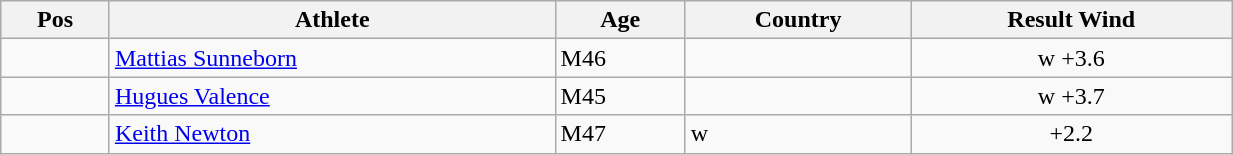<table class="wikitable"  style="text-align:center; width:65%;">
<tr>
<th>Pos</th>
<th>Athlete</th>
<th>Age</th>
<th>Country</th>
<th>Result Wind</th>
</tr>
<tr>
<td align=center></td>
<td align=left><a href='#'>Mattias Sunneborn</a></td>
<td align=left>M46</td>
<td align=left></td>
<td>w +3.6</td>
</tr>
<tr>
<td align=center></td>
<td align=left><a href='#'>Hugues Valence</a></td>
<td align=left>M45</td>
<td align=left></td>
<td>w +3.7</td>
</tr>
<tr>
<td align=center></td>
<td align=left><a href='#'>Keith Newton</a></td>
<td align=left>M47</td>
<td align=left>w</td>
<td> +2.2</td>
</tr>
</table>
